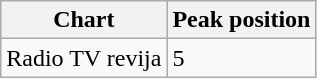<table class="wikitable">
<tr>
<th>Chart</th>
<th>Peak position</th>
</tr>
<tr>
<td>Radio TV revija</td>
<td>5</td>
</tr>
</table>
